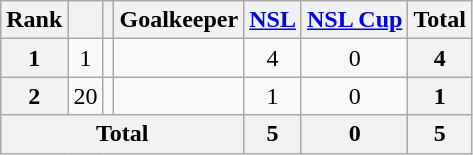<table class="wikitable sortable" style="text-align:center">
<tr>
<th>Rank</th>
<th></th>
<th></th>
<th>Goalkeeper</th>
<th><a href='#'>NSL</a></th>
<th><a href='#'>NSL Cup</a></th>
<th>Total</th>
</tr>
<tr>
<th>1</th>
<td>1</td>
<td></td>
<td align="left"></td>
<td>4</td>
<td>0</td>
<th>4</th>
</tr>
<tr>
<th>2</th>
<td>20</td>
<td></td>
<td align="left"></td>
<td>1</td>
<td>0</td>
<th>1</th>
</tr>
<tr>
<th colspan="4">Total</th>
<th>5</th>
<th>0</th>
<th>5</th>
</tr>
</table>
